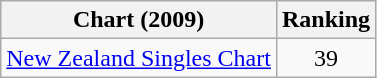<table class="wikitable">
<tr>
<th>Chart (2009)</th>
<th>Ranking</th>
</tr>
<tr>
<td><a href='#'>New Zealand Singles Chart</a></td>
<td style="text-align:center;">39</td>
</tr>
</table>
